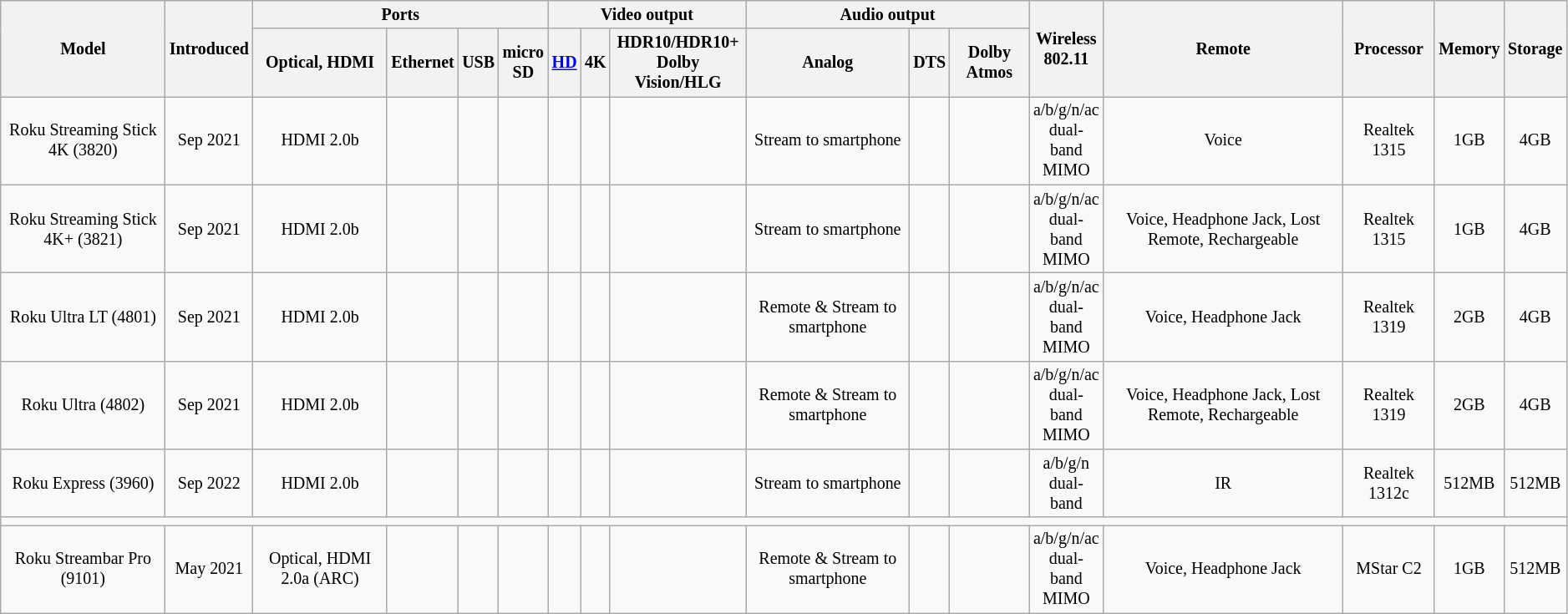<table class="wikitable" style="text-align: center; font-size: smaller;">
<tr>
<th rowspan="2">Model</th>
<th rowspan="2">Introduced</th>
<th colspan="4">Ports</th>
<th colspan="3">Video output</th>
<th colspan="3">Audio output</th>
<th rowspan="2">Wireless<br>802.11</th>
<th rowspan="2">Remote</th>
<th rowspan="2">Processor</th>
<th rowspan="2">Memory</th>
<th rowspan="2">Storage </th>
</tr>
<tr>
<th>Optical, HDMI</th>
<th>Ethernet</th>
<th>USB</th>
<th>micro<br>SD</th>
<th><a href='#'>HD</a></th>
<th>4K</th>
<th>HDR10/HDR10+<br>Dolby Vision/HLG</th>
<th>Analog</th>
<th>DTS</th>
<th>Dolby Atmos</th>
</tr>
<tr>
<td>Roku Streaming Stick 4K (3820)</td>
<td>Sep 2021</td>
<td>HDMI 2.0b</td>
<td></td>
<td></td>
<td></td>
<td></td>
<td></td>
<td></td>
<td>Stream to smartphone</td>
<td></td>
<td></td>
<td>a/b/g/n/ac<br>dual-band<br>MIMO</td>
<td>Voice</td>
<td>Realtek 1315</td>
<td>1GB</td>
<td>4GB</td>
</tr>
<tr>
<td>Roku Streaming Stick 4K+ (3821)</td>
<td>Sep 2021</td>
<td>HDMI 2.0b</td>
<td></td>
<td></td>
<td></td>
<td></td>
<td></td>
<td></td>
<td>Stream to smartphone</td>
<td></td>
<td></td>
<td>a/b/g/n/ac<br>dual-band<br>MIMO</td>
<td>Voice, Headphone Jack, Lost Remote, Rechargeable</td>
<td>Realtek 1315</td>
<td>1GB</td>
<td>4GB</td>
</tr>
<tr>
<td>Roku Ultra LT (4801)</td>
<td>Sep 2021</td>
<td>HDMI 2.0b</td>
<td></td>
<td></td>
<td></td>
<td></td>
<td></td>
<td></td>
<td>Remote & Stream to smartphone</td>
<td></td>
<td></td>
<td>a/b/g/n/ac<br>dual-band<br>MIMO</td>
<td>Voice, Headphone Jack</td>
<td>Realtek 1319</td>
<td>2GB</td>
<td>4GB</td>
</tr>
<tr>
<td>Roku Ultra (4802)</td>
<td>Sep 2021</td>
<td>HDMI 2.0b</td>
<td></td>
<td></td>
<td></td>
<td></td>
<td></td>
<td></td>
<td>Remote & Stream to smartphone</td>
<td></td>
<td></td>
<td>a/b/g/n/ac<br>dual-band<br>MIMO</td>
<td>Voice, Headphone Jack, Lost Remote, Rechargeable</td>
<td>Realtek 1319</td>
<td>2GB</td>
<td>4GB</td>
</tr>
<tr>
<td>Roku Express (3960)</td>
<td>Sep 2022</td>
<td>HDMI 2.0b</td>
<td></td>
<td></td>
<td></td>
<td></td>
<td></td>
<td></td>
<td>Stream to smartphone</td>
<td></td>
<td></td>
<td>a/b/g/n<br>dual-band</td>
<td>IR</td>
<td>Realtek 1312c</td>
<td>512MB</td>
<td>512MB</td>
</tr>
<tr>
<td colspan="17"></td>
</tr>
<tr>
<td>Roku Streambar Pro (9101)</td>
<td>May 2021</td>
<td>Optical, HDMI 2.0a (ARC)</td>
<td></td>
<td></td>
<td></td>
<td></td>
<td></td>
<td></td>
<td>Remote & Stream to smartphone</td>
<td></td>
<td></td>
<td>a/b/g/n/ac<br>dual-band<br>MIMO</td>
<td>Voice, Headphone Jack</td>
<td>MStar C2</td>
<td>1GB</td>
<td>512MB</td>
</tr>
</table>
